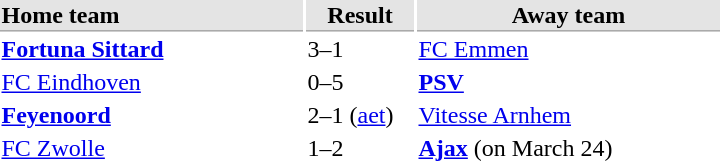<table>
<tr bgcolor="#E4E4E4">
<th style="border-bottom:1px solid #AAAAAA" width="200" align="left">Home team</th>
<th style="border-bottom:1px solid #AAAAAA" width="70" align="center">Result</th>
<th style="border-bottom:1px solid #AAAAAA" width="200">Away team</th>
</tr>
<tr>
<td><strong><a href='#'>Fortuna Sittard</a></strong></td>
<td>3–1</td>
<td><a href='#'>FC Emmen</a></td>
</tr>
<tr>
<td><a href='#'>FC Eindhoven</a></td>
<td>0–5</td>
<td><strong><a href='#'>PSV</a></strong></td>
</tr>
<tr>
<td><strong><a href='#'>Feyenoord</a></strong></td>
<td>2–1 (<a href='#'>aet</a>)</td>
<td><a href='#'>Vitesse Arnhem</a></td>
</tr>
<tr>
<td><a href='#'>FC Zwolle</a></td>
<td>1–2</td>
<td><strong><a href='#'>Ajax</a></strong> (on March 24)</td>
</tr>
</table>
